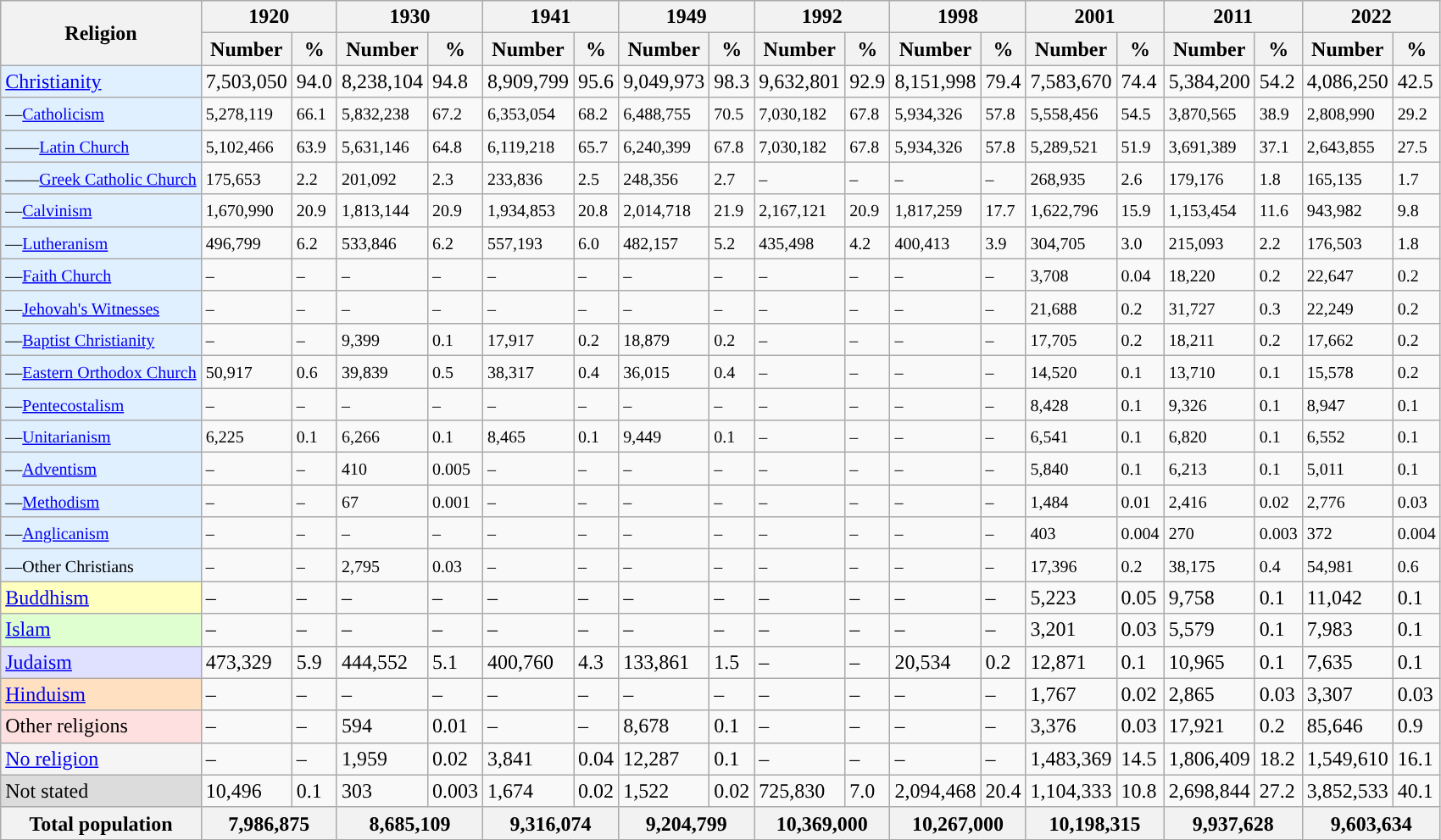<table class="wikitable sortable">
<tr>
<th rowspan="2">Religion</th>
<th colspan="2">1920</th>
<th colspan="2">1930</th>
<th colspan="2">1941</th>
<th colspan="2">1949</th>
<th colspan="2">1992</th>
<th colspan="2">1998</th>
<th colspan="2">2001</th>
<th colspan="2">2011</th>
<th colspan="2">2022</th>
</tr>
<tr>
<th>Number</th>
<th>%</th>
<th>Number</th>
<th>%</th>
<th>Number</th>
<th>%</th>
<th>Number</th>
<th>%</th>
<th>Number</th>
<th>%</th>
<th>Number</th>
<th>%</th>
<th>Number</th>
<th>%</th>
<th>Number</th>
<th>%</th>
<th>Number</th>
<th>%</th>
</tr>
<tr>
<td style="background:#E0F0FF;"><a href='#'>Christianity</a></td>
<td>7,503,050</td>
<td>94.0</td>
<td>8,238,104</td>
<td>94.8</td>
<td>8,909,799</td>
<td>95.6</td>
<td>9,049,973</td>
<td>98.3</td>
<td>9,632,801</td>
<td>92.9</td>
<td>8,151,998</td>
<td>79.4</td>
<td>7,583,670</td>
<td>74.4</td>
<td>5,384,200</td>
<td>54.2</td>
<td>4,086,250</td>
<td>42.5</td>
</tr>
<tr>
<td style="background:#E0F0FF;"><small>—<a href='#'>Catholicism</a></small></td>
<td><small>5,278,119</small></td>
<td><small>66.1</small></td>
<td><small>5,832,238</small></td>
<td><small>67.2</small></td>
<td><small>6,353,054</small></td>
<td><small>68.2</small></td>
<td><small>6,488,755</small></td>
<td><small>70.5</small></td>
<td><small>7,030,182</small></td>
<td><small>67.8</small></td>
<td><small>5,934,326</small></td>
<td><small>57.8</small></td>
<td><small>5,558,456</small></td>
<td><small>54.5</small></td>
<td><small>3,870,565</small></td>
<td><small>38.9</small></td>
<td><small>2,808,990</small></td>
<td><small>29.2</small></td>
</tr>
<tr>
<td style="background:#E0F0FF;"><small>——<a href='#'>Latin Church</a></small></td>
<td><small>5,102,466</small></td>
<td><small>63.9</small></td>
<td><small>5,631,146</small></td>
<td><small>64.8</small></td>
<td><small>6,119,218</small></td>
<td><small>65.7</small></td>
<td><small>6,240,399</small></td>
<td><small>67.8</small></td>
<td><small>7,030,182</small></td>
<td><small>67.8</small></td>
<td><small>5,934,326</small></td>
<td><small>57.8</small></td>
<td><small>5,289,521</small></td>
<td><small>51.9</small></td>
<td><small>3,691,389</small></td>
<td><small>37.1</small></td>
<td><small>2,643,855</small></td>
<td><small>27.5</small></td>
</tr>
<tr>
<td style="background:#E0F0FF;"><small>——<a href='#'>Greek Catholic Church</a></small></td>
<td><small>175,653</small></td>
<td><small>2.2</small></td>
<td><small>201,092</small></td>
<td><small>2.3</small></td>
<td><small>233,836</small></td>
<td><small>2.5</small></td>
<td><small>248,356</small></td>
<td><small>2.7</small></td>
<td><small>–</small></td>
<td><small>–</small></td>
<td><small>–</small></td>
<td><small>–</small></td>
<td><small>268,935</small></td>
<td><small>2.6</small></td>
<td><small>179,176</small></td>
<td><small>1.8</small></td>
<td><small>165,135</small></td>
<td><small>1.7</small></td>
</tr>
<tr>
<td style="background:#E0F0FF;"><small>—<a href='#'>Calvinism</a></small></td>
<td><small>1,670,990</small></td>
<td><small>20.9</small></td>
<td><small>1,813,144</small></td>
<td><small>20.9</small></td>
<td><small>1,934,853</small></td>
<td><small>20.8</small></td>
<td><small>2,014,718</small></td>
<td><small>21.9</small></td>
<td><small>2,167,121</small></td>
<td><small>20.9</small></td>
<td><small>1,817,259</small></td>
<td><small>17.7</small></td>
<td><small>1,622,796</small></td>
<td><small>15.9</small></td>
<td><small>1,153,454</small></td>
<td><small>11.6</small></td>
<td><small>943,982</small></td>
<td><small>9.8</small></td>
</tr>
<tr>
<td style="background:#E0F0FF;"><small>—<a href='#'>Lutheranism</a></small></td>
<td><small>496,799</small></td>
<td><small>6.2</small></td>
<td><small>533,846</small></td>
<td><small>6.2</small></td>
<td><small>557,193</small></td>
<td><small>6.0</small></td>
<td><small>482,157</small></td>
<td><small>5.2</small></td>
<td><small>435,498</small></td>
<td><small>4.2</small></td>
<td><small>400,413</small></td>
<td><small>3.9</small></td>
<td><small>304,705</small></td>
<td><small>3.0</small></td>
<td><small>215,093</small></td>
<td><small>2.2</small></td>
<td><small>176,503</small></td>
<td><small>1.8</small></td>
</tr>
<tr>
<td style="background:#E0F0FF;"><small>—<a href='#'>Faith Church</a></small></td>
<td><small>–</small></td>
<td><small>–</small></td>
<td><small>–</small></td>
<td><small>–</small></td>
<td><small>–</small></td>
<td><small>–</small></td>
<td><small>–</small></td>
<td><small>–</small></td>
<td><small>–</small></td>
<td><small>–</small></td>
<td><small>–</small></td>
<td><small>–</small></td>
<td><small>3,708</small></td>
<td><small>0.04</small></td>
<td><small>18,220</small></td>
<td><small>0.2</small></td>
<td><small>22,647</small></td>
<td><small>0.2</small></td>
</tr>
<tr>
<td style="background:#E0F0FF;"><small>—<a href='#'>Jehovah's Witnesses</a></small></td>
<td><small>–</small></td>
<td><small>–</small></td>
<td><small>–</small></td>
<td><small>–</small></td>
<td><small>–</small></td>
<td><small>–</small></td>
<td><small>–</small></td>
<td><small>–</small></td>
<td><small>–</small></td>
<td><small>–</small></td>
<td><small>–</small></td>
<td><small>–</small></td>
<td><small>21,688</small></td>
<td><small>0.2</small></td>
<td><small>31,727</small></td>
<td><small>0.3</small></td>
<td><small>22,249</small></td>
<td><small>0.2</small></td>
</tr>
<tr>
<td style="background:#E0F0FF;"><small>—<a href='#'>Baptist Christianity</a></small></td>
<td><small>–</small></td>
<td><small>–</small></td>
<td><small>9,399</small></td>
<td><small>0.1</small></td>
<td><small>17,917</small></td>
<td><small>0.2</small></td>
<td><small>18,879</small></td>
<td><small>0.2</small></td>
<td><small>–</small></td>
<td><small>–</small></td>
<td><small>–</small></td>
<td><small>–</small></td>
<td><small>17,705</small></td>
<td><small>0.2</small></td>
<td><small>18,211</small></td>
<td><small>0.2</small></td>
<td><small>17,662</small></td>
<td><small>0.2</small></td>
</tr>
<tr>
<td style="background:#E0F0FF;"><small>—<a href='#'>Eastern Orthodox Church</a></small></td>
<td><small>50,917</small></td>
<td><small>0.6</small></td>
<td><small>39,839</small></td>
<td><small>0.5</small></td>
<td><small>38,317</small></td>
<td><small>0.4</small></td>
<td><small>36,015</small></td>
<td><small>0.4</small></td>
<td><small>–</small></td>
<td><small>–</small></td>
<td><small>–</small></td>
<td><small>–</small></td>
<td><small>14,520</small></td>
<td><small>0.1</small></td>
<td><small>13,710</small></td>
<td><small>0.1</small></td>
<td><small>15,578</small></td>
<td><small>0.2</small></td>
</tr>
<tr>
<td style="background:#E0F0FF;"><small>—<a href='#'>Pentecostalism</a></small></td>
<td><small>–</small></td>
<td><small>–</small></td>
<td><small>–</small></td>
<td><small>–</small></td>
<td><small>–</small></td>
<td><small>–</small></td>
<td><small>–</small></td>
<td><small>–</small></td>
<td><small>–</small></td>
<td><small>–</small></td>
<td><small>–</small></td>
<td><small>–</small></td>
<td><small>8,428</small></td>
<td><small>0.1</small></td>
<td><small>9,326</small></td>
<td><small>0.1</small></td>
<td><small>8,947</small></td>
<td><small>0.1</small></td>
</tr>
<tr>
<td style="background:#E0F0FF;"><small>—<a href='#'>Unitarianism</a></small></td>
<td><small>6,225</small></td>
<td><small>0.1</small></td>
<td><small>6,266</small></td>
<td><small>0.1</small></td>
<td><small>8,465</small></td>
<td><small>0.1</small></td>
<td><small>9,449</small></td>
<td><small>0.1</small></td>
<td><small>–</small></td>
<td><small>–</small></td>
<td><small>–</small></td>
<td><small>–</small></td>
<td><small>6,541</small></td>
<td><small>0.1</small></td>
<td><small>6,820</small></td>
<td><small>0.1</small></td>
<td><small>6,552</small></td>
<td><small>0.1</small></td>
</tr>
<tr>
<td style="background:#E0F0FF;"><small>—<a href='#'>Adventism</a></small></td>
<td><small>–</small></td>
<td><small>–</small></td>
<td><small>410</small></td>
<td><small>0.005</small></td>
<td><small>–</small></td>
<td><small>–</small></td>
<td><small>–</small></td>
<td><small>–</small></td>
<td><small>–</small></td>
<td><small>–</small></td>
<td><small>–</small></td>
<td><small>–</small></td>
<td><small>5,840</small></td>
<td><small>0.1</small></td>
<td><small>6,213</small></td>
<td><small>0.1</small></td>
<td><small>5,011</small></td>
<td><small>0.1</small></td>
</tr>
<tr>
<td style="background:#E0F0FF;"><small>—<a href='#'>Methodism</a></small></td>
<td><small>–</small></td>
<td><small>–</small></td>
<td><small>67</small></td>
<td><small>0.001</small></td>
<td><small>–</small></td>
<td><small>–</small></td>
<td><small>–</small></td>
<td><small>–</small></td>
<td><small>–</small></td>
<td><small>–</small></td>
<td><small>–</small></td>
<td><small>–</small></td>
<td><small>1,484</small></td>
<td><small>0.01</small></td>
<td><small>2,416</small></td>
<td><small>0.02</small></td>
<td><small>2,776</small></td>
<td><small>0.03</small></td>
</tr>
<tr>
<td style="background:#E0F0FF;"><small>—<a href='#'>Anglicanism</a></small></td>
<td><small>–</small></td>
<td><small>–</small></td>
<td><small>–</small></td>
<td><small>–</small></td>
<td><small>–</small></td>
<td><small>–</small></td>
<td><small>–</small></td>
<td><small>–</small></td>
<td><small>–</small></td>
<td><small>–</small></td>
<td><small>–</small></td>
<td><small>–</small></td>
<td><small>403</small></td>
<td><small>0.004</small></td>
<td><small>270</small></td>
<td><small>0.003</small></td>
<td><small>372</small></td>
<td><small>0.004</small></td>
</tr>
<tr>
<td style="background:#E0F0FF;"><small>—Other Christians</small></td>
<td><small>–</small></td>
<td><small>–</small></td>
<td><small>2,795</small></td>
<td><small>0.03</small></td>
<td><small>–</small></td>
<td><small>–</small></td>
<td><small>–</small></td>
<td><small>–</small></td>
<td><small>–</small></td>
<td><small>–</small></td>
<td><small>–</small></td>
<td><small>–</small></td>
<td><small>17,396</small></td>
<td><small>0.2</small></td>
<td><small>38,175</small></td>
<td><small>0.4</small></td>
<td><small>54,981</small></td>
<td><small>0.6</small></td>
</tr>
<tr>
<td style="background:#FFFFC0;"><a href='#'>Buddhism</a></td>
<td>–</td>
<td>–</td>
<td>–</td>
<td>–</td>
<td>–</td>
<td>–</td>
<td>–</td>
<td>–</td>
<td>–</td>
<td>–</td>
<td>–</td>
<td>–</td>
<td>5,223</td>
<td>0.05</td>
<td>9,758</td>
<td>0.1</td>
<td>11,042</td>
<td>0.1</td>
</tr>
<tr>
<td style="background:#E0FFD0;"><a href='#'>Islam</a></td>
<td>–</td>
<td>–</td>
<td>–</td>
<td>–</td>
<td>–</td>
<td>–</td>
<td>–</td>
<td>–</td>
<td>–</td>
<td>–</td>
<td>–</td>
<td>–</td>
<td>3,201</td>
<td>0.03</td>
<td>5,579</td>
<td>0.1</td>
<td>7,983</td>
<td>0.1</td>
</tr>
<tr>
<td style="background:#E0E0FF;"><a href='#'>Judaism</a></td>
<td>473,329</td>
<td>5.9</td>
<td>444,552</td>
<td>5.1</td>
<td>400,760</td>
<td>4.3</td>
<td>133,861</td>
<td>1.5</td>
<td>–</td>
<td>–</td>
<td>20,534</td>
<td>0.2</td>
<td>12,871</td>
<td>0.1</td>
<td>10,965</td>
<td>0.1</td>
<td>7,635</td>
<td>0.1</td>
</tr>
<tr>
<td style="background:#FFE0C0;"><a href='#'>Hinduism</a></td>
<td>–</td>
<td>–</td>
<td>–</td>
<td>–</td>
<td>–</td>
<td>–</td>
<td>–</td>
<td>–</td>
<td>–</td>
<td>–</td>
<td>–</td>
<td>–</td>
<td>1,767</td>
<td>0.02</td>
<td>2,865</td>
<td>0.03</td>
<td>3,307</td>
<td>0.03</td>
</tr>
<tr>
<td style="background:#FFE0E0;">Other religions</td>
<td>–</td>
<td>–</td>
<td>594</td>
<td>0.01</td>
<td>–</td>
<td>–</td>
<td>8,678</td>
<td>0.1</td>
<td>–</td>
<td>–</td>
<td>–</td>
<td>–</td>
<td>3,376</td>
<td>0.03</td>
<td>17,921</td>
<td>0.2</td>
<td>85,646</td>
<td>0.9</td>
</tr>
<tr>
<td style="background:#F5F5F5;"><a href='#'>No religion</a></td>
<td>–</td>
<td>–</td>
<td>1,959</td>
<td>0.02</td>
<td>3,841</td>
<td>0.04</td>
<td>12,287</td>
<td>0.1</td>
<td>–</td>
<td>–</td>
<td>–</td>
<td>–</td>
<td>1,483,369</td>
<td>14.5</td>
<td>1,806,409</td>
<td>18.2</td>
<td>1,549,610</td>
<td>16.1</td>
</tr>
<tr>
<td style="background:#DCDCDC;">Not stated</td>
<td>10,496</td>
<td>0.1</td>
<td>303</td>
<td>0.003</td>
<td>1,674</td>
<td>0.02</td>
<td>1,522</td>
<td>0.02</td>
<td>725,830</td>
<td>7.0</td>
<td>2,094,468</td>
<td>20.4</td>
<td>1,104,333</td>
<td>10.8</td>
<td>2,698,844</td>
<td>27.2</td>
<td>3,852,533</td>
<td>40.1</td>
</tr>
<tr>
<th>Total population</th>
<th colspan="2">7,986,875</th>
<th colspan="2">8,685,109</th>
<th colspan="2">9,316,074</th>
<th colspan="2">9,204,799</th>
<th colspan="2">10,369,000</th>
<th colspan="2">10,267,000</th>
<th colspan="2">10,198,315</th>
<th colspan="2">9,937,628</th>
<th colspan="2">9,603,634</th>
</tr>
</table>
